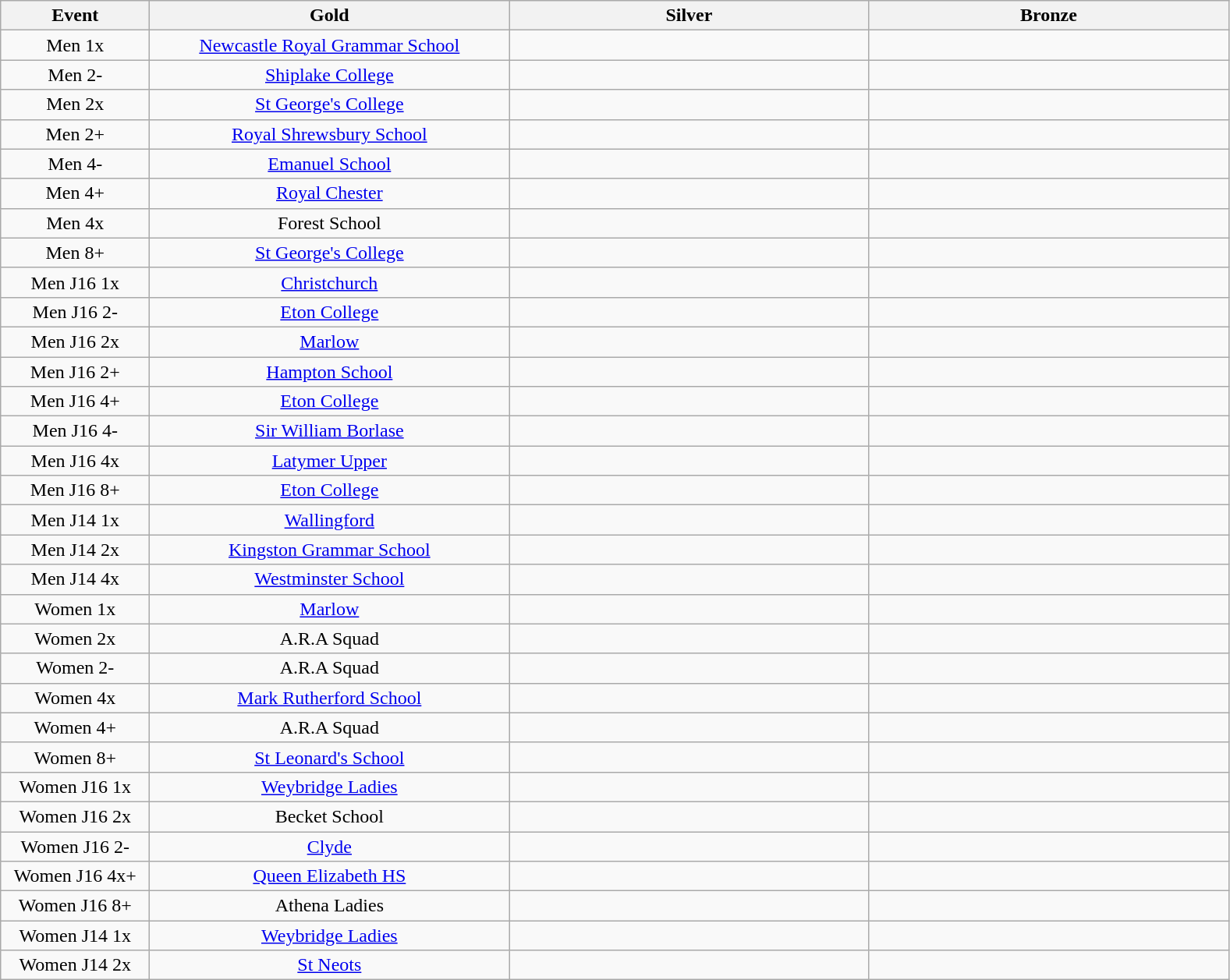<table class="wikitable" style="text-align:center">
<tr>
<th width=120>Event</th>
<th width=300>Gold</th>
<th width=300>Silver</th>
<th width=300>Bronze</th>
</tr>
<tr>
<td>Men 1x</td>
<td><a href='#'>Newcastle Royal Grammar School</a></td>
<td></td>
<td></td>
</tr>
<tr>
<td>Men 2-</td>
<td><a href='#'>Shiplake College</a></td>
<td></td>
<td></td>
</tr>
<tr>
<td>Men 2x</td>
<td><a href='#'>St George's College</a></td>
<td></td>
<td></td>
</tr>
<tr>
<td>Men 2+</td>
<td><a href='#'>Royal Shrewsbury School</a></td>
<td></td>
<td></td>
</tr>
<tr>
<td>Men 4-</td>
<td><a href='#'>Emanuel School</a></td>
<td></td>
<td></td>
</tr>
<tr>
<td>Men 4+</td>
<td><a href='#'>Royal Chester</a></td>
<td></td>
<td></td>
</tr>
<tr>
<td>Men 4x</td>
<td>Forest School</td>
<td></td>
<td></td>
</tr>
<tr>
<td>Men 8+</td>
<td><a href='#'>St George's College</a></td>
<td></td>
<td></td>
</tr>
<tr>
<td>Men J16 1x</td>
<td><a href='#'>Christchurch</a></td>
<td></td>
<td></td>
</tr>
<tr>
<td>Men J16 2-</td>
<td><a href='#'>Eton College</a></td>
<td></td>
<td></td>
</tr>
<tr>
<td>Men J16 2x</td>
<td><a href='#'>Marlow</a></td>
<td></td>
<td></td>
</tr>
<tr>
<td>Men J16 2+</td>
<td><a href='#'>Hampton School</a></td>
<td></td>
<td></td>
</tr>
<tr>
<td>Men J16 4+</td>
<td><a href='#'>Eton College</a></td>
<td></td>
<td></td>
</tr>
<tr>
<td>Men J16 4-</td>
<td><a href='#'>Sir William Borlase</a></td>
<td></td>
<td></td>
</tr>
<tr>
<td>Men J16 4x</td>
<td><a href='#'>Latymer Upper</a></td>
<td></td>
<td></td>
</tr>
<tr>
<td>Men J16 8+</td>
<td><a href='#'>Eton College</a></td>
<td></td>
<td></td>
</tr>
<tr>
<td>Men J14 1x</td>
<td><a href='#'>Wallingford</a></td>
<td></td>
<td></td>
</tr>
<tr>
<td>Men J14 2x</td>
<td><a href='#'>Kingston Grammar School</a></td>
<td></td>
<td></td>
</tr>
<tr>
<td>Men J14 4x</td>
<td><a href='#'>Westminster School</a></td>
<td></td>
<td></td>
</tr>
<tr>
<td>Women 1x</td>
<td><a href='#'>Marlow</a></td>
<td></td>
<td></td>
</tr>
<tr>
<td>Women 2x</td>
<td>A.R.A Squad</td>
<td></td>
<td></td>
</tr>
<tr>
<td>Women 2-</td>
<td>A.R.A Squad</td>
<td></td>
<td></td>
</tr>
<tr>
<td>Women 4x</td>
<td><a href='#'>Mark Rutherford School</a></td>
<td></td>
<td></td>
</tr>
<tr>
<td>Women 4+</td>
<td>A.R.A Squad</td>
<td></td>
<td></td>
</tr>
<tr>
<td>Women 8+</td>
<td><a href='#'>St Leonard's School</a></td>
<td></td>
<td></td>
</tr>
<tr>
<td>Women J16 1x</td>
<td><a href='#'>Weybridge Ladies</a></td>
<td></td>
<td></td>
</tr>
<tr>
<td>Women J16 2x</td>
<td>Becket School</td>
<td></td>
<td></td>
</tr>
<tr>
<td>Women J16 2-</td>
<td><a href='#'>Clyde</a></td>
<td></td>
<td></td>
</tr>
<tr>
<td>Women J16 4x+</td>
<td><a href='#'>Queen Elizabeth HS</a></td>
<td></td>
<td></td>
</tr>
<tr>
<td>Women J16 8+</td>
<td>Athena Ladies</td>
<td></td>
<td></td>
</tr>
<tr>
<td>Women J14 1x</td>
<td><a href='#'>Weybridge Ladies</a></td>
<td></td>
<td></td>
</tr>
<tr>
<td>Women J14 2x</td>
<td><a href='#'>St Neots</a></td>
<td></td>
<td></td>
</tr>
</table>
